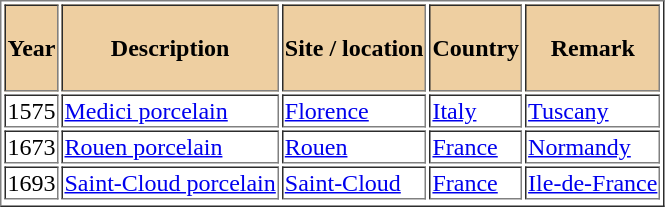<table class="wikipedia sortable" border="1">
<tr bgcolor="#EECFA1">
<th>Year <br></th>
<th>Description<br></th>
<th class="unsortable"><br> Site / location<br> <br></th>
<th>Country<br></th>
<th class="unsortable"><br> Remark<br> <br></th>
</tr>
<tr class="wikitable sortable">
<td>1575</td>
<td><a href='#'>Medici porcelain</a></td>
<td><a href='#'>Florence</a></td>
<td><a href='#'>Italy</a></td>
<td><a href='#'>Tuscany</a></td>
</tr>
<tr -->
<td>1673</td>
<td><a href='#'>Rouen porcelain</a></td>
<td><a href='#'>Rouen</a></td>
<td><a href='#'>France</a></td>
<td><a href='#'>Normandy</a></td>
</tr>
<tr -->
<td>1693</td>
<td><a href='#'>Saint-Cloud porcelain</a></td>
<td><a href='#'>Saint-Cloud</a></td>
<td><a href='#'>France</a></td>
<td><a href='#'>Ile-de-France</a></td>
</tr>
<tr -->
</tr>
</table>
